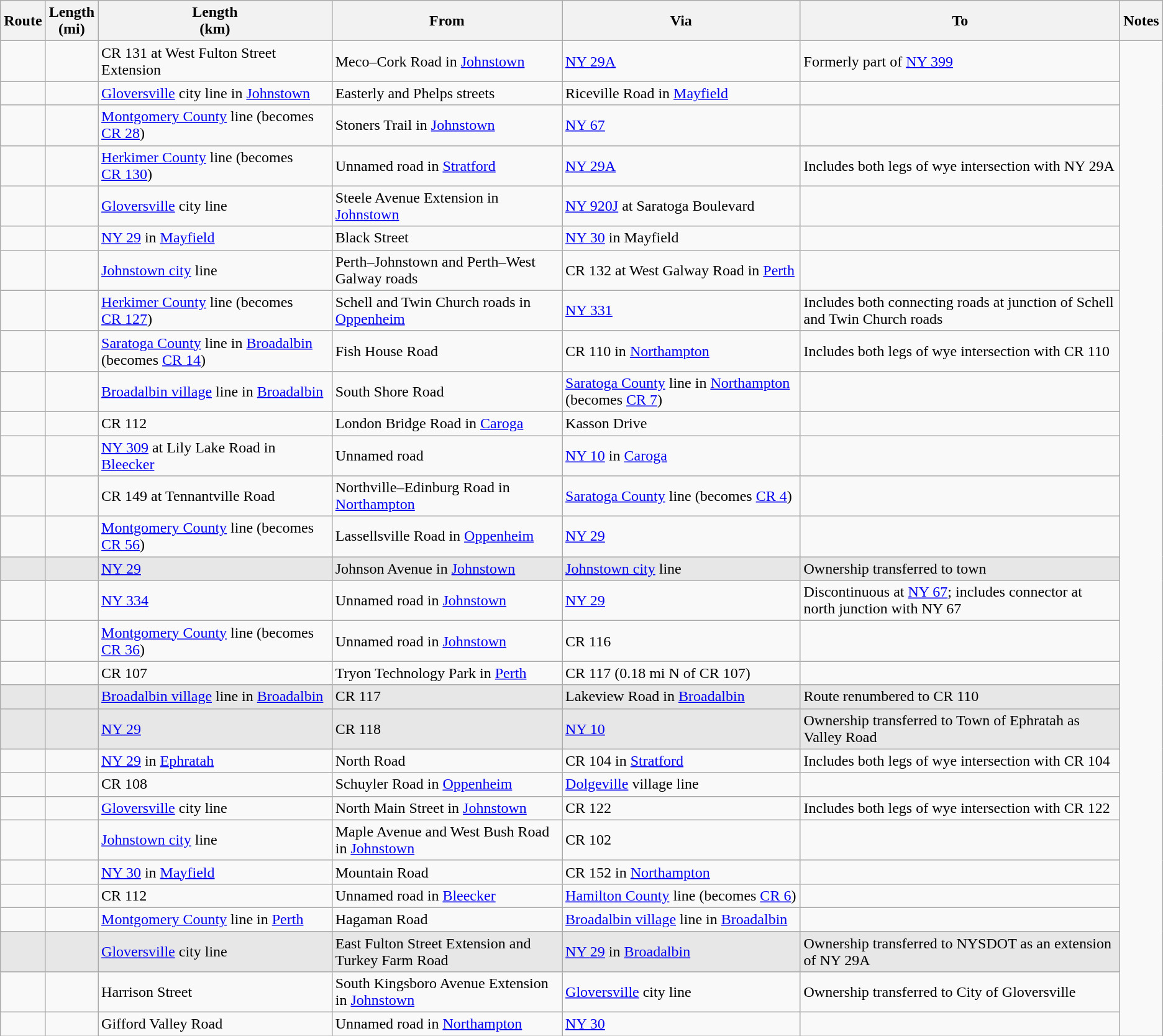<table class="wikitable sortable">
<tr>
<th>Route</th>
<th>Length<br>(mi)</th>
<th>Length<br>(km)</th>
<th class="unsortable">From</th>
<th class="unsortable">Via</th>
<th class="unsortable">To</th>
<th class="unsortable">Notes</th>
</tr>
<tr>
<td id="101"></td>
<td></td>
<td>CR 131 at West Fulton Street Extension</td>
<td>Meco–Cork Road in <a href='#'>Johnstown</a></td>
<td><a href='#'>NY&nbsp;29A</a></td>
<td>Formerly part of <a href='#'>NY&nbsp;399</a></td>
</tr>
<tr>
<td id="102"></td>
<td></td>
<td><a href='#'>Gloversville</a> city line in <a href='#'>Johnstown</a></td>
<td>Easterly and Phelps streets</td>
<td>Riceville Road in <a href='#'>Mayfield</a></td>
<td></td>
</tr>
<tr>
<td id="103"></td>
<td></td>
<td><a href='#'>Montgomery County</a> line (becomes <a href='#'>CR 28</a>)</td>
<td>Stoners Trail in <a href='#'>Johnstown</a></td>
<td><a href='#'>NY&nbsp;67</a></td>
<td></td>
</tr>
<tr>
<td id="104"></td>
<td></td>
<td><a href='#'>Herkimer County</a> line (becomes <a href='#'>CR 130</a>)</td>
<td>Unnamed road in <a href='#'>Stratford</a></td>
<td><a href='#'>NY&nbsp;29A</a></td>
<td>Includes both legs of wye intersection with NY 29A</td>
</tr>
<tr>
<td id="105"></td>
<td></td>
<td><a href='#'>Gloversville</a> city line</td>
<td>Steele Avenue Extension in <a href='#'>Johnstown</a></td>
<td><a href='#'>NY&nbsp;920J</a> at Saratoga Boulevard</td>
<td></td>
</tr>
<tr>
<td id="106"></td>
<td></td>
<td><a href='#'>NY&nbsp;29</a> in <a href='#'>Mayfield</a></td>
<td>Black Street</td>
<td><a href='#'>NY&nbsp;30</a> in Mayfield</td>
<td></td>
</tr>
<tr>
<td id="107"></td>
<td></td>
<td><a href='#'>Johnstown city</a> line</td>
<td>Perth–Johnstown and Perth–West Galway roads</td>
<td>CR 132 at West Galway Road in <a href='#'>Perth</a></td>
<td></td>
</tr>
<tr>
<td id="108"></td>
<td></td>
<td><a href='#'>Herkimer County</a> line (becomes <a href='#'>CR 127</a>)</td>
<td>Schell and Twin Church roads in <a href='#'>Oppenheim</a></td>
<td><a href='#'>NY&nbsp;331</a></td>
<td>Includes both connecting roads at junction of Schell and Twin Church roads</td>
</tr>
<tr>
<td id="109"></td>
<td></td>
<td><a href='#'>Saratoga County</a> line in <a href='#'>Broadalbin</a> (becomes <a href='#'>CR 14</a>)</td>
<td>Fish House Road</td>
<td>CR 110 in <a href='#'>Northampton</a></td>
<td>Includes both legs of wye intersection with CR 110</td>
</tr>
<tr>
<td id="110"></td>
<td></td>
<td><a href='#'>Broadalbin village</a> line in <a href='#'>Broadalbin</a></td>
<td>South Shore Road</td>
<td><a href='#'>Saratoga County</a> line in <a href='#'>Northampton</a> (becomes <a href='#'>CR 7</a>)</td>
<td></td>
</tr>
<tr>
<td id="111"></td>
<td></td>
<td>CR 112</td>
<td>London Bridge Road in <a href='#'>Caroga</a></td>
<td>Kasson Drive</td>
<td></td>
</tr>
<tr>
<td id="112"></td>
<td></td>
<td><a href='#'>NY&nbsp;309</a> at Lily Lake Road in <a href='#'>Bleecker</a></td>
<td>Unnamed road</td>
<td><a href='#'>NY&nbsp;10</a> in <a href='#'>Caroga</a></td>
<td></td>
</tr>
<tr>
<td id="113"></td>
<td></td>
<td>CR 149 at Tennantville Road</td>
<td>Northville–Edinburg Road in <a href='#'>Northampton</a></td>
<td><a href='#'>Saratoga County</a> line (becomes <a href='#'>CR 4</a>)</td>
<td></td>
</tr>
<tr>
<td id="114"></td>
<td></td>
<td><a href='#'>Montgomery County</a> line (becomes <a href='#'>CR 56</a>)</td>
<td>Lassellsville Road in <a href='#'>Oppenheim</a></td>
<td><a href='#'>NY&nbsp;29</a></td>
<td></td>
</tr>
<tr bgcolor="#e7e7e7">
<td id="115"></td>
<td></td>
<td><a href='#'>NY&nbsp;29</a></td>
<td>Johnson Avenue in <a href='#'>Johnstown</a></td>
<td><a href='#'>Johnstown city</a> line</td>
<td>Ownership transferred to town</td>
</tr>
<tr>
<td id="116"></td>
<td></td>
<td><a href='#'>NY&nbsp;334</a></td>
<td>Unnamed road in <a href='#'>Johnstown</a></td>
<td><a href='#'>NY&nbsp;29</a></td>
<td>Discontinuous at <a href='#'>NY&nbsp;67</a>; includes connector at north junction with NY 67</td>
</tr>
<tr>
<td id="116A"></td>
<td></td>
<td><a href='#'>Montgomery County</a> line (becomes <a href='#'>CR 36</a>)</td>
<td>Unnamed road in <a href='#'>Johnstown</a></td>
<td>CR 116</td>
<td></td>
</tr>
<tr>
<td id="117"></td>
<td></td>
<td>CR 107</td>
<td>Tryon Technology Park in <a href='#'>Perth</a></td>
<td>CR 117 (0.18 mi N of CR 107)</td>
<td></td>
</tr>
<tr bgcolor="#e7e7e7">
<td id="117-old"></td>
<td></td>
<td><a href='#'>Broadalbin village</a> line in <a href='#'>Broadalbin</a></td>
<td>CR 117</td>
<td>Lakeview Road in <a href='#'>Broadalbin</a></td>
<td>Route renumbered to CR 110</td>
</tr>
<tr bgcolor="#e7e7e7">
<td id="118"></td>
<td></td>
<td><a href='#'>NY&nbsp;29</a></td>
<td>CR 118</td>
<td><a href='#'>NY&nbsp;10</a></td>
<td>Ownership transferred to Town of Ephratah as Valley Road</td>
</tr>
<tr>
<td id="119"></td>
<td></td>
<td><a href='#'>NY&nbsp;29</a> in <a href='#'>Ephratah</a></td>
<td>North Road</td>
<td>CR 104 in <a href='#'>Stratford</a></td>
<td>Includes both legs of wye intersection with CR 104</td>
</tr>
<tr>
<td id="120"></td>
<td></td>
<td>CR 108</td>
<td>Schuyler Road in <a href='#'>Oppenheim</a></td>
<td><a href='#'>Dolgeville</a> village line</td>
<td></td>
</tr>
<tr>
<td id="121"></td>
<td></td>
<td><a href='#'>Gloversville</a> city line</td>
<td>North Main Street in <a href='#'>Johnstown</a></td>
<td>CR 122</td>
<td>Includes both legs of wye intersection with CR 122</td>
</tr>
<tr>
<td id="122"></td>
<td></td>
<td><a href='#'>Johnstown city</a> line</td>
<td>Maple Avenue and West Bush Road in <a href='#'>Johnstown</a></td>
<td>CR 102</td>
<td></td>
</tr>
<tr>
<td id="123"></td>
<td></td>
<td><a href='#'>NY&nbsp;30</a> in <a href='#'>Mayfield</a></td>
<td>Mountain Road</td>
<td>CR 152 in <a href='#'>Northampton</a></td>
<td></td>
</tr>
<tr>
<td id="125"></td>
<td></td>
<td>CR 112</td>
<td>Unnamed road in <a href='#'>Bleecker</a></td>
<td><a href='#'>Hamilton County</a> line (becomes <a href='#'>CR 6</a>)</td>
<td></td>
</tr>
<tr>
<td id="126"></td>
<td></td>
<td><a href='#'>Montgomery County</a> line in <a href='#'>Perth</a></td>
<td>Hagaman Road</td>
<td><a href='#'>Broadalbin village</a> line in <a href='#'>Broadalbin</a></td>
<td></td>
</tr>
<tr>
</tr>
<tr bgcolor="#e7e7e7">
<td id="127"></td>
<td></td>
<td><a href='#'>Gloversville</a> city line</td>
<td>East Fulton Street Extension and Turkey Farm Road</td>
<td><a href='#'>NY&nbsp;29</a> in <a href='#'>Broadalbin</a></td>
<td>Ownership transferred to NYSDOT as an extension of NY 29A</td>
</tr>
<tr -bgcolor="#e7e7e7">
<td id="128"></td>
<td></td>
<td>Harrison Street</td>
<td>South Kingsboro Avenue Extension in <a href='#'>Johnstown</a></td>
<td><a href='#'>Gloversville</a> city line</td>
<td>Ownership transferred to City of Gloversville</td>
</tr>
<tr>
<td id="130"></td>
<td></td>
<td>Gifford Valley Road</td>
<td>Unnamed road in <a href='#'>Northampton</a></td>
<td><a href='#'>NY&nbsp;30</a></td>
<td></td>
</tr>
</table>
